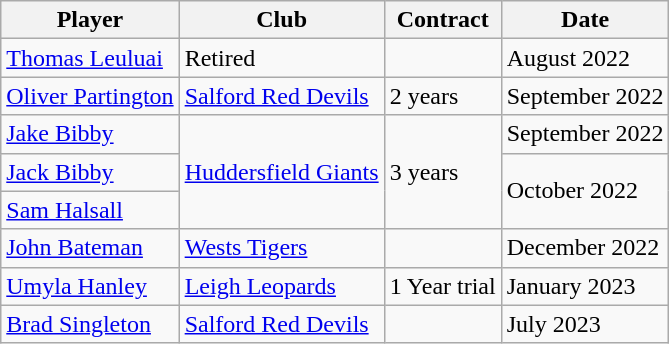<table class="wikitable">
<tr>
<th>Player</th>
<th>Club</th>
<th>Contract</th>
<th>Date</th>
</tr>
<tr>
<td> <a href='#'>Thomas Leuluai</a></td>
<td>Retired</td>
<td></td>
<td>August 2022</td>
</tr>
<tr>
<td> <a href='#'>Oliver Partington</a></td>
<td> <a href='#'>Salford Red Devils</a></td>
<td>2 years</td>
<td>September 2022</td>
</tr>
<tr>
<td> <a href='#'>Jake Bibby</a></td>
<td rowspan=3> <a href='#'>Huddersfield Giants</a></td>
<td rowspan=3>3 years</td>
<td>September 2022</td>
</tr>
<tr>
<td> <a href='#'>Jack Bibby</a></td>
<td Rowspan=2>October 2022</td>
</tr>
<tr>
<td> <a href='#'>Sam Halsall</a></td>
</tr>
<tr>
<td> <a href='#'>John Bateman</a></td>
<td> <a href='#'>Wests Tigers</a></td>
<td></td>
<td>December 2022</td>
</tr>
<tr>
<td> <a href='#'>Umyla Hanley</a></td>
<td> <a href='#'>Leigh Leopards</a></td>
<td>1 Year trial</td>
<td>January 2023 </td>
</tr>
<tr>
<td> <a href='#'>Brad Singleton</a></td>
<td> <a href='#'>Salford Red Devils</a></td>
<td></td>
<td>July 2023</td>
</tr>
</table>
